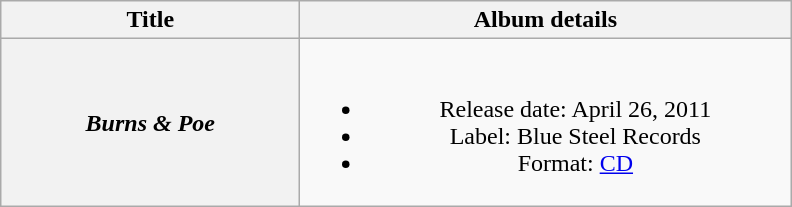<table class="wikitable plainrowheaders" style="text-align:center;">
<tr>
<th style="width:12em;">Title</th>
<th style="width:20em;">Album details</th>
</tr>
<tr>
<th scope="row"><em>Burns & Poe</em></th>
<td><br><ul><li>Release date: April 26, 2011</li><li>Label: Blue Steel Records</li><li>Format: <a href='#'>CD</a></li></ul></td>
</tr>
</table>
